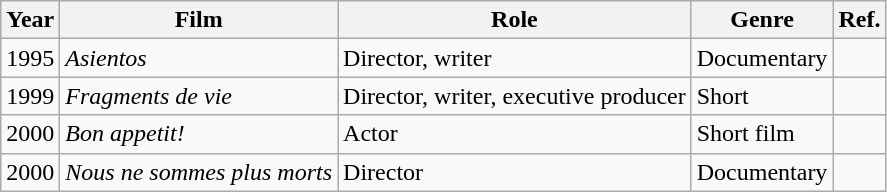<table class="wikitable">
<tr>
<th>Year</th>
<th>Film</th>
<th>Role</th>
<th>Genre</th>
<th>Ref.</th>
</tr>
<tr>
<td>1995</td>
<td><em>Asientos</em></td>
<td>Director, writer</td>
<td>Documentary</td>
<td></td>
</tr>
<tr>
<td>1999</td>
<td><em>Fragments de vie</em></td>
<td>Director, writer, executive producer</td>
<td>Short</td>
<td></td>
</tr>
<tr>
<td>2000</td>
<td><em>Bon appetit!</em></td>
<td>Actor</td>
<td>Short film</td>
<td></td>
</tr>
<tr>
<td>2000</td>
<td><em>Nous ne sommes plus morts</em></td>
<td>Director</td>
<td>Documentary</td>
<td></td>
</tr>
</table>
